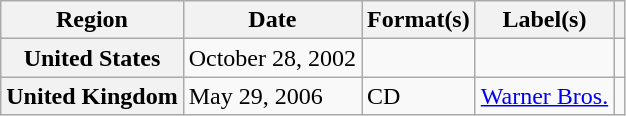<table class="wikitable plainrowheaders">
<tr>
<th scope="col">Region</th>
<th scope="col">Date</th>
<th scope="col">Format(s)</th>
<th scope="col">Label(s)</th>
<th scope="col"></th>
</tr>
<tr>
<th scope="row">United States</th>
<td>October 28, 2002</td>
<td></td>
<td></td>
<td></td>
</tr>
<tr>
<th scope="row">United Kingdom</th>
<td>May 29, 2006</td>
<td>CD</td>
<td><a href='#'>Warner Bros.</a></td>
<td></td>
</tr>
</table>
